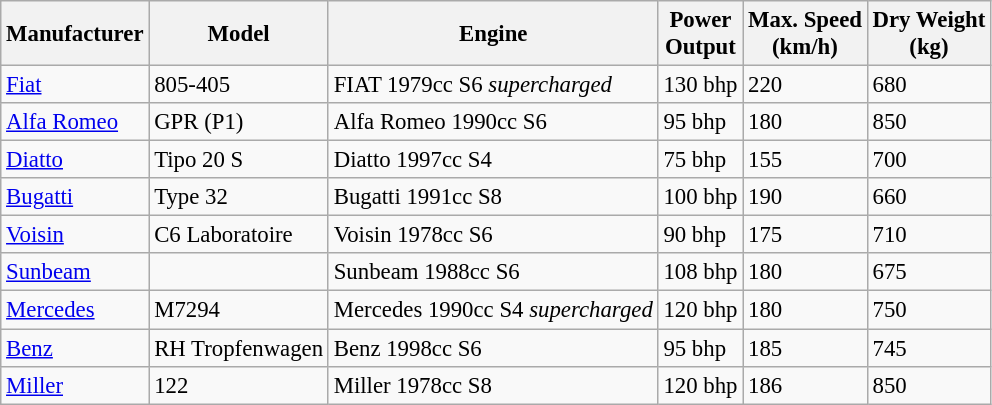<table class="wikitable" style="font-size: 95%;">
<tr>
<th>Manufacturer</th>
<th>Model</th>
<th>Engine</th>
<th>Power<br>Output</th>
<th>Max. Speed<br> (km/h)</th>
<th>Dry Weight<br> (kg)</th>
</tr>
<tr>
<td> <a href='#'>Fiat</a></td>
<td>805-405</td>
<td>FIAT 1979cc S6 <em>supercharged</em></td>
<td>130 bhp</td>
<td>220</td>
<td>680</td>
</tr>
<tr>
<td> <a href='#'>Alfa Romeo</a></td>
<td>GPR (P1)</td>
<td>Alfa Romeo 1990cc S6</td>
<td>95 bhp</td>
<td>180</td>
<td>850</td>
</tr>
<tr>
<td> <a href='#'>Diatto</a></td>
<td>Tipo 20 S</td>
<td>Diatto 1997cc S4</td>
<td>75 bhp</td>
<td>155</td>
<td>700</td>
</tr>
<tr>
<td> <a href='#'>Bugatti</a></td>
<td>Type 32</td>
<td>Bugatti 1991cc S8</td>
<td>100 bhp</td>
<td>190</td>
<td>660</td>
</tr>
<tr>
<td> <a href='#'>Voisin</a></td>
<td>C6 Laboratoire</td>
<td>Voisin 1978cc S6</td>
<td>90 bhp</td>
<td>175</td>
<td>710</td>
</tr>
<tr>
<td> <a href='#'>Sunbeam</a></td>
<td></td>
<td>Sunbeam 1988cc S6</td>
<td>108 bhp</td>
<td>180</td>
<td>675</td>
</tr>
<tr>
<td> <a href='#'>Mercedes</a></td>
<td>M7294</td>
<td>Mercedes 1990cc S4 <em>supercharged</em></td>
<td>120 bhp</td>
<td>180</td>
<td>750</td>
</tr>
<tr>
<td> <a href='#'>Benz</a></td>
<td>RH Tropfenwagen</td>
<td>Benz 1998cc S6</td>
<td>95 bhp</td>
<td>185</td>
<td>745</td>
</tr>
<tr>
<td> <a href='#'>Miller</a></td>
<td>122</td>
<td>Miller 1978cc S8</td>
<td>120 bhp</td>
<td>186</td>
<td>850</td>
</tr>
</table>
